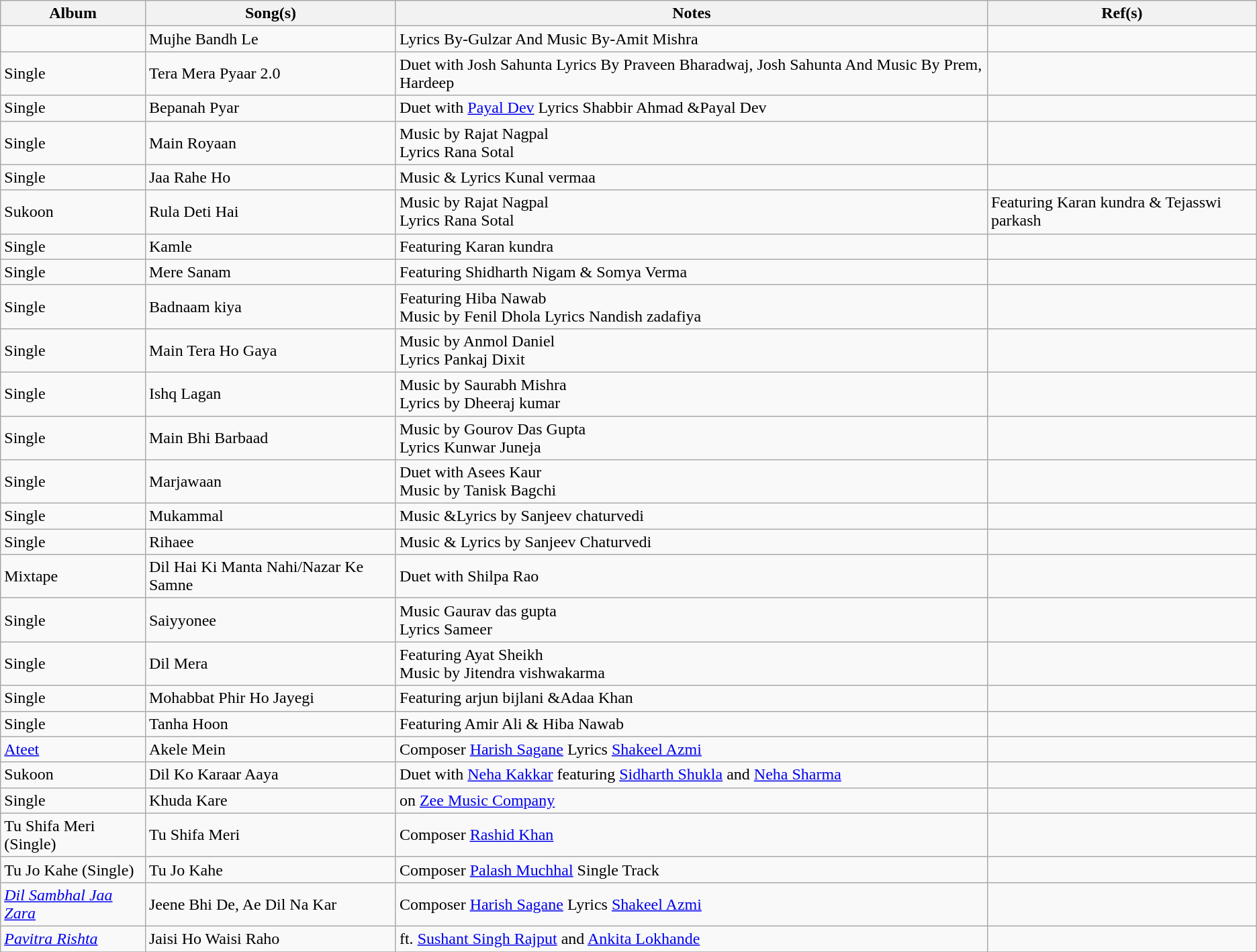<table class="wikitable sortable">
<tr>
<th>Album</th>
<th>Song(s)</th>
<th>Notes</th>
<th>Ref(s)</th>
</tr>
<tr>
<td></td>
<td>Mujhe Bandh Le</td>
<td>Lyrics By-Gulzar And Music By-Amit Mishra</td>
<td></td>
</tr>
<tr>
<td>Single</td>
<td>Tera Mera Pyaar 2.0</td>
<td>Duet with Josh Sahunta Lyrics By Praveen Bharadwaj, Josh Sahunta And Music By Prem, Hardeep</td>
<td></td>
</tr>
<tr>
<td>Single</td>
<td>Bepanah Pyar</td>
<td>Duet with <a href='#'>Payal Dev</a> Lyrics Shabbir Ahmad &Payal Dev</td>
<td></td>
</tr>
<tr>
<td>Single</td>
<td>Main Royaan</td>
<td>Music by Rajat Nagpal<br>Lyrics Rana Sotal</td>
<td></td>
</tr>
<tr>
<td>Single</td>
<td>Jaa Rahe Ho</td>
<td>Music & Lyrics Kunal vermaa</td>
<td></td>
</tr>
<tr>
<td>Sukoon</td>
<td>Rula Deti Hai</td>
<td>Music by Rajat Nagpal<br>Lyrics Rana Sotal</td>
<td>Featuring  Karan kundra & Tejasswi parkash</td>
</tr>
<tr>
<td>Single</td>
<td>Kamle</td>
<td>Featuring Karan kundra</td>
<td></td>
</tr>
<tr>
<td>Single</td>
<td>Mere Sanam</td>
<td>Featuring Shidharth Nigam & Somya Verma</td>
<td></td>
</tr>
<tr>
<td>Single</td>
<td>Badnaam kiya</td>
<td>Featuring Hiba Nawab<br>Music by Fenil Dhola
Lyrics Nandish zadafiya</td>
<td></td>
</tr>
<tr>
<td>Single</td>
<td>Main Tera Ho Gaya</td>
<td>Music by Anmol Daniel<br>Lyrics Pankaj Dixit</td>
<td></td>
</tr>
<tr>
<td>Single</td>
<td>Ishq Lagan</td>
<td>Music by Saurabh Mishra<br>Lyrics by Dheeraj kumar</td>
<td></td>
</tr>
<tr>
<td>Single</td>
<td>Main Bhi Barbaad</td>
<td>Music by Gourov Das Gupta<br>Lyrics Kunwar Juneja</td>
<td></td>
</tr>
<tr>
<td>Single</td>
<td>Marjawaan</td>
<td>Duet with Asees Kaur<br>Music by Tanisk Bagchi</td>
<td></td>
</tr>
<tr>
<td>Single</td>
<td>Mukammal</td>
<td>Music &Lyrics by Sanjeev chaturvedi</td>
<td></td>
</tr>
<tr>
<td>Single</td>
<td>Rihaee</td>
<td>Music & Lyrics by Sanjeev Chaturvedi</td>
<td></td>
</tr>
<tr>
<td>Mixtape</td>
<td>Dil Hai Ki Manta Nahi/Nazar Ke Samne</td>
<td>Duet with Shilpa Rao</td>
<td></td>
</tr>
<tr>
<td>Single</td>
<td>Saiyyonee</td>
<td>Music Gaurav das gupta<br>Lyrics Sameer</td>
<td></td>
</tr>
<tr>
<td>Single</td>
<td>Dil Mera</td>
<td>Featuring Ayat Sheikh<br>Music by Jitendra vishwakarma</td>
<td></td>
</tr>
<tr>
<td>Single</td>
<td>Mohabbat Phir Ho Jayegi</td>
<td>Featuring arjun bijlani &Adaa Khan</td>
<td></td>
</tr>
<tr>
<td>Single</td>
<td>Tanha Hoon</td>
<td>Featuring  Amir Ali & Hiba Nawab</td>
<td></td>
</tr>
<tr>
<td><a href='#'>Ateet</a></td>
<td>Akele Mein</td>
<td>Composer <a href='#'>Harish Sagane</a> Lyrics <a href='#'>Shakeel Azmi</a></td>
<td></td>
</tr>
<tr>
<td>Sukoon</td>
<td>Dil Ko Karaar Aaya</td>
<td>Duet with <a href='#'>Neha Kakkar</a> featuring <a href='#'>Sidharth Shukla</a> and <a href='#'>Neha Sharma</a></td>
<td></td>
</tr>
<tr>
<td>Single</td>
<td>Khuda Kare</td>
<td>on <a href='#'>Zee Music Company</a></td>
<td></td>
</tr>
<tr>
<td>Tu Shifa Meri (Single)</td>
<td>Tu Shifa Meri</td>
<td>Composer <a href='#'>Rashid Khan</a></td>
<td></td>
</tr>
<tr>
<td>Tu Jo Kahe (Single)</td>
<td>Tu Jo Kahe</td>
<td>Composer <a href='#'>Palash Muchhal</a> Single Track</td>
<td></td>
</tr>
<tr>
<td><em><a href='#'>Dil Sambhal Jaa Zara</a></em></td>
<td>Jeene Bhi De, Ae Dil Na Kar</td>
<td>Composer <a href='#'>Harish Sagane</a> Lyrics <a href='#'>Shakeel Azmi</a></td>
<td></td>
</tr>
<tr>
<td><em><a href='#'>Pavitra Rishta</a></em></td>
<td>Jaisi Ho Waisi Raho</td>
<td>ft. <a href='#'>Sushant Singh Rajput</a> and <a href='#'>Ankita Lokhande</a></td>
<td></td>
</tr>
<tr>
</tr>
</table>
